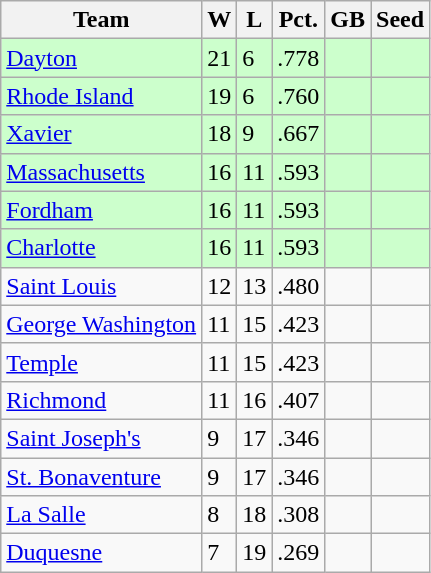<table class=wikitable>
<tr>
<th>Team</th>
<th>W</th>
<th>L</th>
<th>Pct.</th>
<th>GB</th>
<th>Seed</th>
</tr>
<tr bgcolor=#ccffcc>
<td><a href='#'>Dayton</a></td>
<td>21</td>
<td>6</td>
<td>.778</td>
<td></td>
<td></td>
</tr>
<tr bgcolor=#ccffcc>
<td><a href='#'>Rhode Island</a></td>
<td>19</td>
<td>6</td>
<td>.760</td>
<td></td>
<td></td>
</tr>
<tr bgcolor=#ccffcc>
<td><a href='#'>Xavier</a></td>
<td>18</td>
<td>9</td>
<td>.667</td>
<td></td>
<td></td>
</tr>
<tr bgcolor=#ccffcc>
<td><a href='#'>Massachusetts</a></td>
<td>16</td>
<td>11</td>
<td>.593</td>
<td></td>
<td></td>
</tr>
<tr bgcolor=#ccffcc>
<td><a href='#'>Fordham</a></td>
<td>16</td>
<td>11</td>
<td>.593</td>
<td></td>
<td></td>
</tr>
<tr bgcolor=#ccffcc>
<td><a href='#'>Charlotte</a></td>
<td>16</td>
<td>11</td>
<td>.593</td>
<td></td>
<td></td>
</tr>
<tr>
<td><a href='#'>Saint Louis</a></td>
<td>12</td>
<td>13</td>
<td>.480</td>
<td></td>
<td></td>
</tr>
<tr>
<td><a href='#'>George Washington</a></td>
<td>11</td>
<td>15</td>
<td>.423</td>
<td></td>
<td></td>
</tr>
<tr>
<td><a href='#'>Temple</a></td>
<td>11</td>
<td>15</td>
<td>.423</td>
<td></td>
<td></td>
</tr>
<tr>
<td><a href='#'>Richmond</a></td>
<td>11</td>
<td>16</td>
<td>.407</td>
<td></td>
<td></td>
</tr>
<tr>
<td><a href='#'>Saint Joseph's</a></td>
<td>9</td>
<td>17</td>
<td>.346</td>
<td></td>
<td></td>
</tr>
<tr>
<td><a href='#'>St. Bonaventure</a></td>
<td>9</td>
<td>17</td>
<td>.346</td>
<td></td>
<td></td>
</tr>
<tr>
<td><a href='#'>La Salle</a></td>
<td>8</td>
<td>18</td>
<td>.308</td>
<td></td>
<td></td>
</tr>
<tr>
<td><a href='#'>Duquesne</a></td>
<td>7</td>
<td>19</td>
<td>.269</td>
<td></td>
<td></td>
</tr>
</table>
